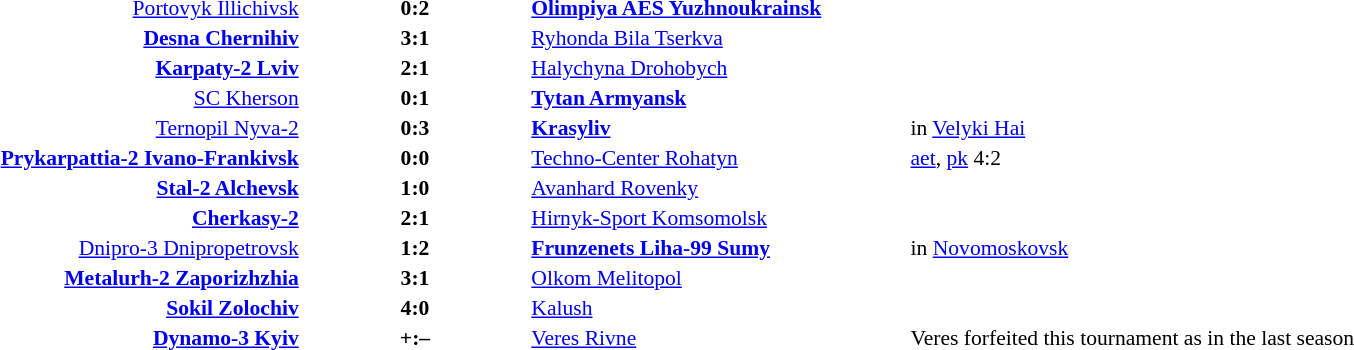<table width=100% cellspacing=1>
<tr>
<th width=20%></th>
<th width=12%></th>
<th width=20%></th>
<th></th>
</tr>
<tr style=font-size:90%>
<td align=right><a href='#'>Portovyk Illichivsk</a></td>
<td align=center><strong>0:2</strong></td>
<td><strong><a href='#'>Olimpiya AES Yuzhnoukrainsk</a></strong></td>
<td></td>
</tr>
<tr style=font-size:90%>
<td align=right><strong><a href='#'>Desna Chernihiv</a></strong></td>
<td align=center><strong>3:1</strong></td>
<td><a href='#'>Ryhonda Bila Tserkva</a></td>
<td></td>
</tr>
<tr style=font-size:90%>
<td align=right><strong><a href='#'>Karpaty-2 Lviv</a></strong></td>
<td align=center><strong>2:1</strong></td>
<td><a href='#'>Halychyna Drohobych</a></td>
<td></td>
</tr>
<tr style=font-size:90%>
<td align=right><a href='#'>SC Kherson</a></td>
<td align=center><strong>0:1</strong></td>
<td><strong><a href='#'>Tytan Armyansk</a></strong></td>
<td></td>
</tr>
<tr style=font-size:90%>
<td align=right><a href='#'>Ternopil Nyva-2</a></td>
<td align=center><strong>0:3</strong></td>
<td><strong><a href='#'>Krasyliv</a></strong></td>
<td>in <a href='#'>Velyki Hai</a></td>
</tr>
<tr style=font-size:90%>
<td align=right><strong><a href='#'>Prykarpattia-2 Ivano-Frankivsk</a></strong></td>
<td align=center><strong>0:0</strong></td>
<td><a href='#'>Techno-Center Rohatyn</a></td>
<td><a href='#'>aet</a>, <a href='#'>pk</a> 4:2</td>
</tr>
<tr style=font-size:90%>
<td align=right><strong><a href='#'>Stal-2 Alchevsk</a></strong></td>
<td align=center><strong>1:0</strong></td>
<td><a href='#'>Avanhard Rovenky</a></td>
<td></td>
</tr>
<tr style=font-size:90%>
<td align=right><strong><a href='#'>Cherkasy-2</a></strong></td>
<td align=center><strong>2:1</strong></td>
<td><a href='#'>Hirnyk-Sport Komsomolsk</a></td>
<td></td>
</tr>
<tr style=font-size:90%>
<td align=right><a href='#'>Dnipro-3 Dnipropetrovsk</a></td>
<td align=center><strong>1:2</strong></td>
<td><strong><a href='#'>Frunzenets Liha-99 Sumy</a></strong></td>
<td>in <a href='#'>Novomoskovsk</a></td>
</tr>
<tr style=font-size:90%>
<td align=right><strong><a href='#'>Metalurh-2 Zaporizhzhia</a></strong></td>
<td align=center><strong>3:1</strong></td>
<td><a href='#'>Olkom Melitopol</a></td>
<td></td>
</tr>
<tr style=font-size:90%>
<td align=right><strong><a href='#'>Sokil Zolochiv</a></strong></td>
<td align=center><strong>4:0</strong></td>
<td><a href='#'>Kalush</a></td>
<td></td>
</tr>
<tr style=font-size:90%>
<td align=right><strong><a href='#'>Dynamo-3 Kyiv</a></strong></td>
<td align=center><strong>+:–</strong></td>
<td><a href='#'>Veres Rivne</a></td>
<td>Veres forfeited this tournament as in the last season</td>
</tr>
</table>
